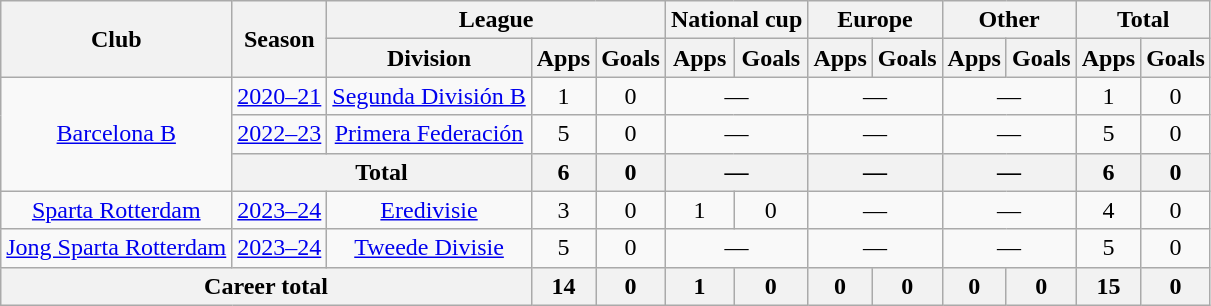<table class="wikitable" style="text-align: center">
<tr>
<th rowspan="2">Club</th>
<th rowspan="2">Season</th>
<th colspan="3">League</th>
<th colspan="2">National cup</th>
<th colspan="2">Europe</th>
<th colspan="2">Other</th>
<th colspan="2">Total</th>
</tr>
<tr>
<th>Division</th>
<th>Apps</th>
<th>Goals</th>
<th>Apps</th>
<th>Goals</th>
<th>Apps</th>
<th>Goals</th>
<th>Apps</th>
<th>Goals</th>
<th>Apps</th>
<th>Goals</th>
</tr>
<tr>
<td rowspan="3"><a href='#'>Barcelona B</a></td>
<td><a href='#'>2020–21</a></td>
<td><a href='#'>Segunda División B</a></td>
<td>1</td>
<td>0</td>
<td colspan="2">—</td>
<td colspan="2">—</td>
<td colspan="2">—</td>
<td>1</td>
<td>0</td>
</tr>
<tr>
<td><a href='#'>2022–23</a></td>
<td><a href='#'>Primera Federación</a></td>
<td>5</td>
<td>0</td>
<td colspan="2">—</td>
<td colspan="2">—</td>
<td colspan="2">—</td>
<td>5</td>
<td>0</td>
</tr>
<tr>
<th colspan="2">Total</th>
<th>6</th>
<th>0</th>
<th colspan="2">—</th>
<th colspan="2">—</th>
<th colspan="2">—</th>
<th>6</th>
<th>0</th>
</tr>
<tr>
<td><a href='#'>Sparta Rotterdam</a></td>
<td><a href='#'>2023–24</a></td>
<td><a href='#'>Eredivisie</a></td>
<td>3</td>
<td>0</td>
<td>1</td>
<td>0</td>
<td colspan="2">—</td>
<td colspan="2">—</td>
<td>4</td>
<td>0</td>
</tr>
<tr>
<td><a href='#'>Jong Sparta Rotterdam</a></td>
<td><a href='#'>2023–24</a></td>
<td><a href='#'>Tweede Divisie</a></td>
<td>5</td>
<td>0</td>
<td colspan="2">—</td>
<td colspan="2">—</td>
<td colspan="2">—</td>
<td>5</td>
<td>0</td>
</tr>
<tr>
<th colspan="3">Career total</th>
<th>14</th>
<th>0</th>
<th>1</th>
<th>0</th>
<th>0</th>
<th>0</th>
<th>0</th>
<th>0</th>
<th>15</th>
<th>0</th>
</tr>
</table>
